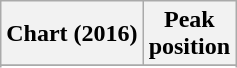<table class="wikitable sortable plainrowheaders" style="text-align:center">
<tr>
<th scope="col">Chart (2016)</th>
<th scope="col">Peak<br> position</th>
</tr>
<tr>
</tr>
<tr>
</tr>
</table>
